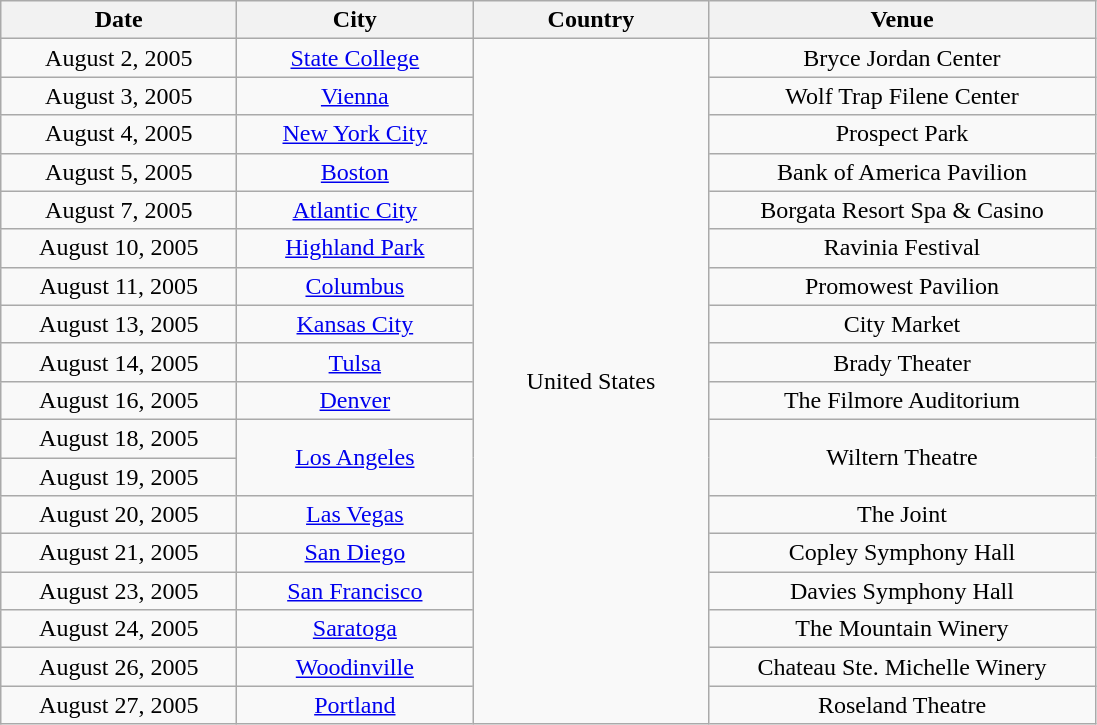<table class="wikitable" style="text-align:center;">
<tr>
<th width="150">Date</th>
<th width="150">City</th>
<th width="150">Country</th>
<th width="250">Venue</th>
</tr>
<tr>
<td>August 2, 2005</td>
<td><a href='#'>State College</a></td>
<td rowspan="18">United States</td>
<td>Bryce Jordan Center</td>
</tr>
<tr>
<td>August 3, 2005</td>
<td><a href='#'>Vienna</a></td>
<td>Wolf Trap Filene Center</td>
</tr>
<tr>
<td>August 4, 2005</td>
<td><a href='#'>New York City</a></td>
<td>Prospect Park</td>
</tr>
<tr>
<td>August 5, 2005</td>
<td><a href='#'>Boston</a></td>
<td>Bank of America Pavilion</td>
</tr>
<tr>
<td>August 7, 2005</td>
<td><a href='#'>Atlantic City</a></td>
<td>Borgata Resort Spa & Casino</td>
</tr>
<tr>
<td>August 10, 2005</td>
<td><a href='#'>Highland Park</a></td>
<td>Ravinia Festival</td>
</tr>
<tr>
<td>August 11, 2005</td>
<td><a href='#'>Columbus</a></td>
<td>Promowest Pavilion</td>
</tr>
<tr>
<td>August 13, 2005</td>
<td><a href='#'>Kansas City</a></td>
<td>City Market</td>
</tr>
<tr>
<td>August 14, 2005</td>
<td><a href='#'>Tulsa</a></td>
<td>Brady Theater</td>
</tr>
<tr>
<td>August 16, 2005</td>
<td><a href='#'>Denver</a></td>
<td>The Filmore Auditorium</td>
</tr>
<tr>
<td>August 18, 2005</td>
<td rowspan="2"><a href='#'>Los Angeles</a></td>
<td rowspan="2">Wiltern Theatre</td>
</tr>
<tr>
<td>August 19, 2005</td>
</tr>
<tr>
<td>August 20, 2005</td>
<td><a href='#'>Las Vegas</a></td>
<td>The Joint</td>
</tr>
<tr>
<td>August 21, 2005</td>
<td><a href='#'>San Diego</a></td>
<td>Copley Symphony Hall</td>
</tr>
<tr>
<td>August 23, 2005</td>
<td><a href='#'>San Francisco</a></td>
<td>Davies Symphony Hall</td>
</tr>
<tr>
<td>August 24, 2005</td>
<td><a href='#'>Saratoga</a></td>
<td>The Mountain Winery</td>
</tr>
<tr>
<td>August 26, 2005</td>
<td><a href='#'>Woodinville</a></td>
<td>Chateau Ste. Michelle Winery</td>
</tr>
<tr>
<td>August 27, 2005</td>
<td><a href='#'>Portland</a></td>
<td>Roseland Theatre</td>
</tr>
</table>
